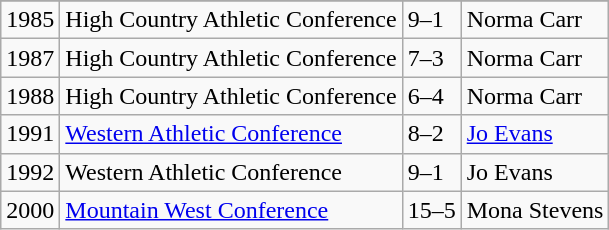<table class="wikitable">
<tr>
</tr>
<tr>
<td>1985</td>
<td>High Country Athletic Conference</td>
<td>9–1</td>
<td>Norma Carr</td>
</tr>
<tr>
<td>1987</td>
<td>High Country Athletic Conference</td>
<td>7–3</td>
<td>Norma Carr</td>
</tr>
<tr>
<td>1988</td>
<td>High Country Athletic Conference</td>
<td>6–4</td>
<td>Norma Carr</td>
</tr>
<tr>
<td>1991</td>
<td><a href='#'>Western Athletic Conference</a></td>
<td>8–2</td>
<td><a href='#'>Jo Evans</a></td>
</tr>
<tr>
<td>1992</td>
<td>Western Athletic Conference</td>
<td>9–1</td>
<td>Jo Evans</td>
</tr>
<tr>
<td>2000</td>
<td><a href='#'>Mountain West Conference</a></td>
<td>15–5</td>
<td>Mona Stevens</td>
</tr>
</table>
